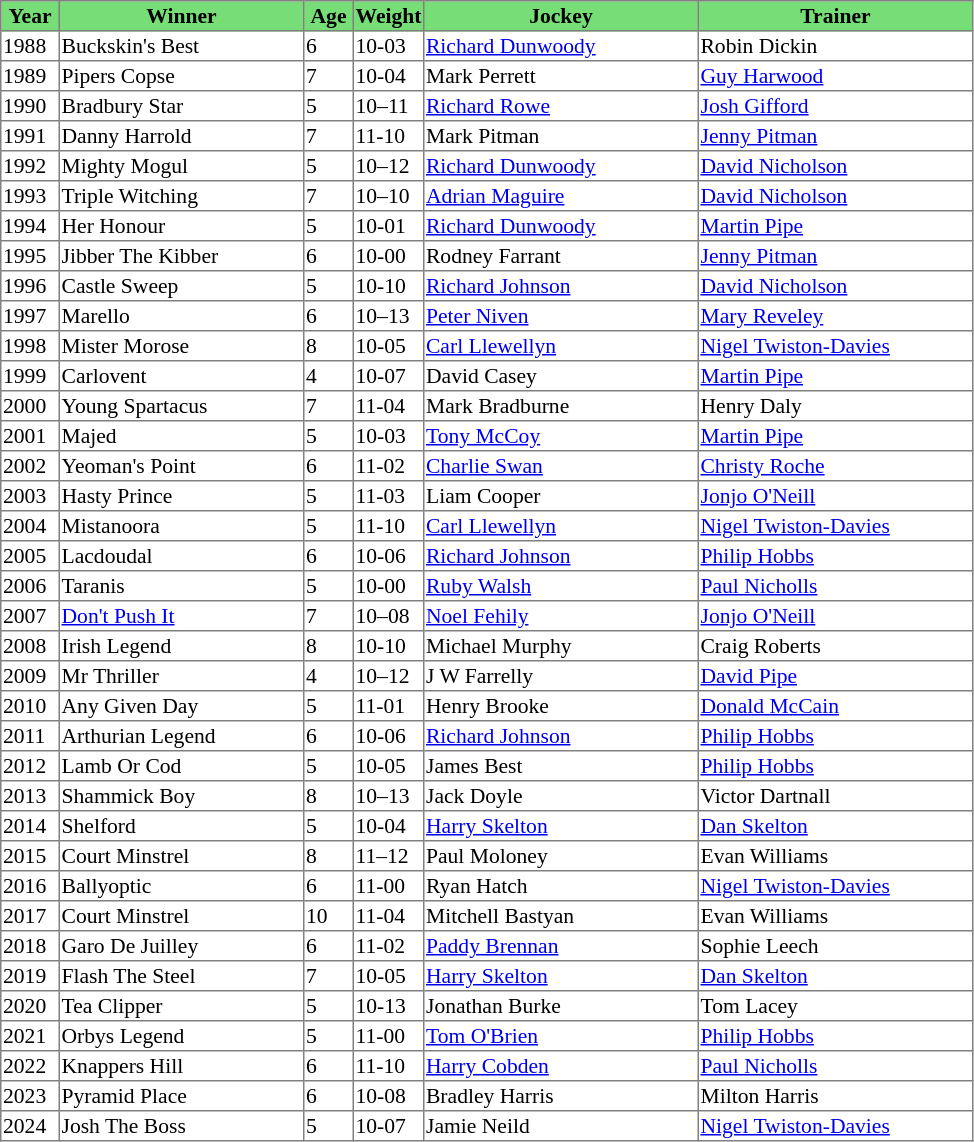<table class = "sortable" | border="1" style="border-collapse: collapse; font-size:90%">
<tr bgcolor="#77dd77" align="center">
<th style="width:36px"><strong>Year</strong></th>
<th style="width:160px"><strong>Winner</strong></th>
<th style="width:30px"><strong>Age</strong></th>
<th style="width:40px"><strong>Weight</strong></th>
<th style="width:180px"><strong>Jockey</strong></th>
<th style="width:180px"><strong>Trainer</strong></th>
</tr>
<tr>
<td>1988</td>
<td>Buckskin's Best</td>
<td>6</td>
<td>10-03</td>
<td><a href='#'>Richard Dunwoody</a></td>
<td>Robin Dickin</td>
</tr>
<tr>
<td>1989</td>
<td>Pipers Copse</td>
<td>7</td>
<td>10-04</td>
<td>Mark Perrett</td>
<td><a href='#'>Guy Harwood</a></td>
</tr>
<tr>
<td>1990</td>
<td>Bradbury Star</td>
<td>5</td>
<td>10–11</td>
<td><a href='#'>Richard Rowe</a></td>
<td><a href='#'>Josh Gifford</a></td>
</tr>
<tr>
<td>1991</td>
<td>Danny Harrold</td>
<td>7</td>
<td>11-10</td>
<td>Mark Pitman</td>
<td><a href='#'>Jenny Pitman</a></td>
</tr>
<tr>
<td>1992</td>
<td>Mighty Mogul</td>
<td>5</td>
<td>10–12</td>
<td><a href='#'>Richard Dunwoody</a></td>
<td><a href='#'>David Nicholson</a></td>
</tr>
<tr>
<td>1993</td>
<td>Triple Witching</td>
<td>7</td>
<td>10–10</td>
<td><a href='#'>Adrian Maguire</a></td>
<td><a href='#'>David Nicholson</a></td>
</tr>
<tr>
<td>1994</td>
<td>Her Honour</td>
<td>5</td>
<td>10-01</td>
<td><a href='#'>Richard Dunwoody</a></td>
<td><a href='#'>Martin Pipe</a></td>
</tr>
<tr>
<td>1995</td>
<td>Jibber The Kibber</td>
<td>6</td>
<td>10-00</td>
<td>Rodney Farrant</td>
<td><a href='#'>Jenny Pitman</a></td>
</tr>
<tr>
<td>1996</td>
<td>Castle Sweep</td>
<td>5</td>
<td>10-10</td>
<td><a href='#'>Richard Johnson</a></td>
<td><a href='#'>David Nicholson</a></td>
</tr>
<tr>
<td>1997</td>
<td>Marello</td>
<td>6</td>
<td>10–13</td>
<td><a href='#'>Peter Niven</a></td>
<td><a href='#'>Mary Reveley</a></td>
</tr>
<tr>
<td>1998</td>
<td>Mister Morose</td>
<td>8</td>
<td>10-05</td>
<td><a href='#'>Carl Llewellyn</a></td>
<td><a href='#'>Nigel Twiston-Davies</a></td>
</tr>
<tr>
<td>1999</td>
<td>Carlovent</td>
<td>4</td>
<td>10-07</td>
<td>David Casey</td>
<td><a href='#'>Martin Pipe</a></td>
</tr>
<tr>
<td>2000</td>
<td>Young Spartacus</td>
<td>7</td>
<td>11-04</td>
<td>Mark Bradburne</td>
<td>Henry Daly</td>
</tr>
<tr>
<td>2001</td>
<td>Majed</td>
<td>5</td>
<td>10-03</td>
<td><a href='#'>Tony McCoy</a></td>
<td><a href='#'>Martin Pipe</a></td>
</tr>
<tr>
<td>2002</td>
<td>Yeoman's Point</td>
<td>6</td>
<td>11-02</td>
<td><a href='#'>Charlie Swan</a></td>
<td><a href='#'>Christy Roche</a></td>
</tr>
<tr>
<td>2003</td>
<td>Hasty Prince</td>
<td>5</td>
<td>11-03</td>
<td>Liam Cooper</td>
<td><a href='#'>Jonjo O'Neill</a></td>
</tr>
<tr>
<td>2004</td>
<td>Mistanoora</td>
<td>5</td>
<td>11-10</td>
<td><a href='#'>Carl Llewellyn</a></td>
<td><a href='#'>Nigel Twiston-Davies</a></td>
</tr>
<tr>
<td>2005</td>
<td>Lacdoudal</td>
<td>6</td>
<td>10-06</td>
<td><a href='#'>Richard Johnson</a></td>
<td><a href='#'>Philip Hobbs</a></td>
</tr>
<tr>
<td>2006</td>
<td>Taranis</td>
<td>5</td>
<td>10-00</td>
<td><a href='#'>Ruby Walsh</a></td>
<td><a href='#'>Paul Nicholls</a></td>
</tr>
<tr>
<td>2007</td>
<td><a href='#'>Don't Push It</a></td>
<td>7</td>
<td>10–08</td>
<td><a href='#'>Noel Fehily</a></td>
<td><a href='#'>Jonjo O'Neill</a></td>
</tr>
<tr>
<td>2008</td>
<td>Irish Legend</td>
<td>8</td>
<td>10-10</td>
<td>Michael Murphy</td>
<td>Craig Roberts</td>
</tr>
<tr>
<td>2009</td>
<td>Mr Thriller</td>
<td>4</td>
<td>10–12</td>
<td>J W Farrelly</td>
<td><a href='#'>David Pipe</a></td>
</tr>
<tr>
<td>2010</td>
<td>Any Given Day</td>
<td>5</td>
<td>11-01</td>
<td>Henry Brooke</td>
<td><a href='#'>Donald McCain</a></td>
</tr>
<tr>
<td>2011</td>
<td>Arthurian Legend</td>
<td>6</td>
<td>10-06</td>
<td><a href='#'>Richard Johnson</a></td>
<td><a href='#'>Philip Hobbs</a></td>
</tr>
<tr>
<td>2012</td>
<td>Lamb Or Cod</td>
<td>5</td>
<td>10-05</td>
<td>James Best</td>
<td><a href='#'>Philip Hobbs</a></td>
</tr>
<tr>
<td>2013</td>
<td>Shammick Boy</td>
<td>8</td>
<td>10–13</td>
<td>Jack Doyle</td>
<td>Victor Dartnall</td>
</tr>
<tr>
<td>2014</td>
<td>Shelford</td>
<td>5</td>
<td>10-04</td>
<td><a href='#'>Harry Skelton</a></td>
<td><a href='#'>Dan Skelton</a></td>
</tr>
<tr>
<td>2015</td>
<td>Court Minstrel</td>
<td>8</td>
<td>11–12</td>
<td>Paul Moloney</td>
<td>Evan Williams</td>
</tr>
<tr>
<td>2016</td>
<td>Ballyoptic</td>
<td>6</td>
<td>11-00</td>
<td>Ryan Hatch</td>
<td><a href='#'>Nigel Twiston-Davies</a></td>
</tr>
<tr>
<td>2017</td>
<td>Court Minstrel</td>
<td>10</td>
<td>11-04</td>
<td>Mitchell Bastyan</td>
<td>Evan Williams</td>
</tr>
<tr>
<td>2018</td>
<td>Garo De Juilley</td>
<td>6</td>
<td>11-02</td>
<td><a href='#'>Paddy Brennan</a></td>
<td>Sophie Leech</td>
</tr>
<tr>
<td>2019</td>
<td>Flash The Steel</td>
<td>7</td>
<td>10-05</td>
<td><a href='#'>Harry Skelton</a></td>
<td><a href='#'>Dan Skelton</a></td>
</tr>
<tr>
<td>2020</td>
<td>Tea Clipper</td>
<td>5</td>
<td>10-13</td>
<td>Jonathan Burke</td>
<td>Tom Lacey</td>
</tr>
<tr>
<td>2021</td>
<td>Orbys Legend</td>
<td>5</td>
<td>11-00</td>
<td><a href='#'>Tom O'Brien</a></td>
<td><a href='#'>Philip Hobbs</a></td>
</tr>
<tr>
<td>2022</td>
<td>Knappers Hill</td>
<td>6</td>
<td>11-10</td>
<td><a href='#'>Harry Cobden</a></td>
<td><a href='#'>Paul Nicholls</a></td>
</tr>
<tr>
<td>2023</td>
<td>Pyramid Place</td>
<td>6</td>
<td>10-08</td>
<td>Bradley Harris</td>
<td>Milton Harris</td>
</tr>
<tr>
<td>2024</td>
<td>Josh The Boss</td>
<td>5</td>
<td>10-07</td>
<td>Jamie Neild</td>
<td><a href='#'>Nigel Twiston-Davies</a></td>
</tr>
</table>
